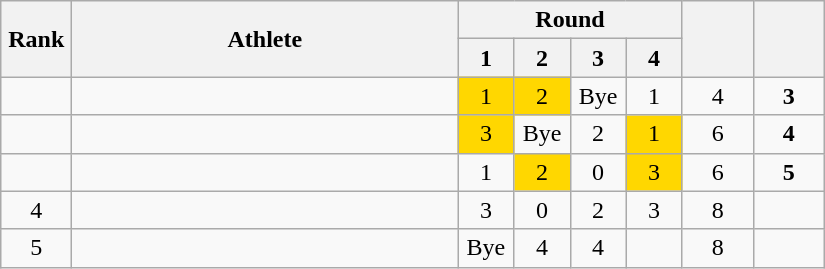<table class="wikitable" style="text-align: center;">
<tr>
<th rowspan="2" width=40>Rank</th>
<th rowspan="2" width=250>Athlete</th>
<th colspan="4">Round</th>
<th rowspan="2" width=40></th>
<th rowspan="2" width=40></th>
</tr>
<tr>
<th width=30>1</th>
<th width=30>2</th>
<th width=30>3</th>
<th width=30>4</th>
</tr>
<tr>
<td></td>
<td align="left"></td>
<td bgcolor=gold>1</td>
<td bgcolor=gold>2</td>
<td>Bye</td>
<td>1</td>
<td>4</td>
<td><strong>3</strong></td>
</tr>
<tr>
<td></td>
<td align="left"></td>
<td bgcolor=gold>3</td>
<td>Bye</td>
<td>2</td>
<td bgcolor=gold>1</td>
<td>6</td>
<td><strong>4</strong></td>
</tr>
<tr>
<td></td>
<td align="left"></td>
<td>1</td>
<td bgcolor=gold>2</td>
<td>0</td>
<td bgcolor=gold>3</td>
<td>6</td>
<td><strong>5</strong></td>
</tr>
<tr>
<td>4</td>
<td align="left"></td>
<td>3</td>
<td>0</td>
<td>2</td>
<td>3</td>
<td>8</td>
<td></td>
</tr>
<tr>
<td>5</td>
<td align="left"></td>
<td>Bye</td>
<td>4</td>
<td>4</td>
<td></td>
<td>8</td>
<td></td>
</tr>
</table>
